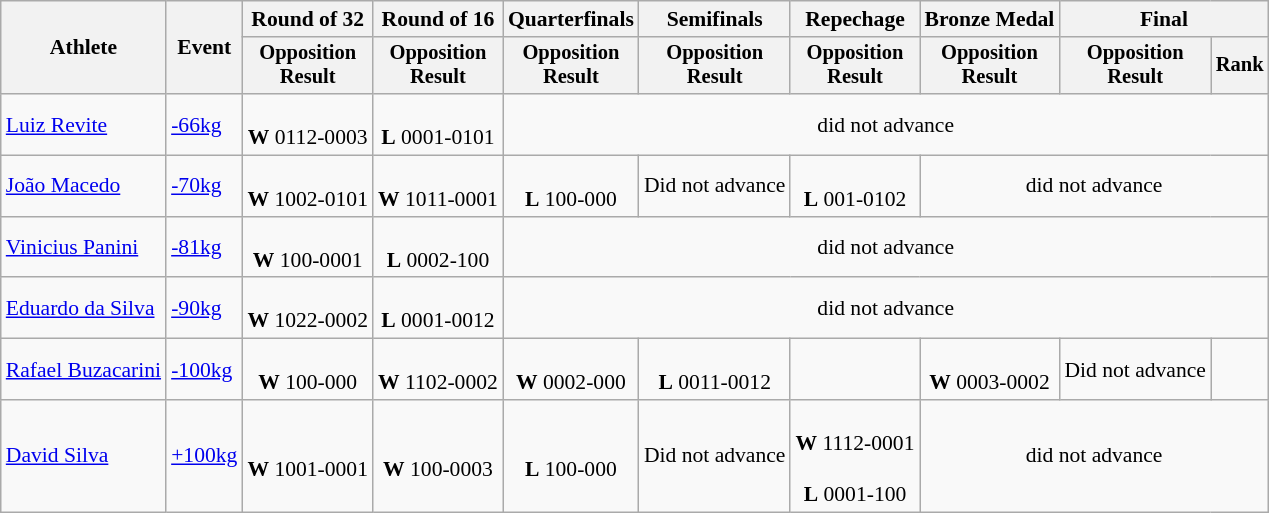<table class="wikitable" style="font-size:90%;">
<tr>
<th rowspan=2>Athlete</th>
<th rowspan=2>Event</th>
<th>Round of 32</th>
<th>Round of 16</th>
<th>Quarterfinals</th>
<th>Semifinals</th>
<th>Repechage</th>
<th>Bronze Medal</th>
<th colspan=2>Final</th>
</tr>
<tr style="font-size:95%">
<th>Opposition<br>Result</th>
<th>Opposition<br>Result</th>
<th>Opposition<br>Result</th>
<th>Opposition<br>Result</th>
<th>Opposition<br>Result</th>
<th>Opposition<br>Result</th>
<th>Opposition<br>Result</th>
<th>Rank</th>
</tr>
<tr align=center>
<td align=left><a href='#'>Luiz Revite</a></td>
<td align=left><a href='#'>-66kg</a></td>
<td><br><strong>W</strong> 0112-0003</td>
<td><br><strong>L</strong> 0001-0101</td>
<td colspan="6">did not advance</td>
</tr>
<tr align=center>
<td align=left><a href='#'>João Macedo</a></td>
<td align=left><a href='#'>-70kg</a></td>
<td><br><strong>W</strong> 1002-0101</td>
<td><br><strong>W</strong> 1011-0001</td>
<td><br><strong>L</strong> 100-000</td>
<td>Did not advance</td>
<td><br><strong>L</strong> 001-0102</td>
<td colspan="3">did not advance</td>
</tr>
<tr align=center>
<td align=left><a href='#'>Vinicius Panini</a></td>
<td align=left><a href='#'>-81kg</a></td>
<td><br><strong>W</strong> 100-0001</td>
<td><br><strong>L</strong> 0002-100</td>
<td colspan="6">did not advance</td>
</tr>
<tr align=center>
<td align=left><a href='#'>Eduardo da Silva</a></td>
<td align=left><a href='#'>-90kg</a></td>
<td><br><strong>W</strong> 1022-0002</td>
<td><br><strong>L</strong> 0001-0012</td>
<td colspan="6">did not advance</td>
</tr>
<tr align=center>
<td align=left><a href='#'>Rafael Buzacarini</a></td>
<td align=left><a href='#'>-100kg</a></td>
<td><br><strong>W</strong> 100-000</td>
<td><br><strong>W</strong> 1102-0002</td>
<td><br><strong>W</strong> 0002-000</td>
<td><br><strong>L</strong> 0011-0012</td>
<td></td>
<td><br><strong>W</strong> 0003-0002</td>
<td>Did not advance</td>
<td></td>
</tr>
<tr align=center>
<td align=left><a href='#'>David Silva</a></td>
<td align=left><a href='#'>+100kg</a></td>
<td><br><strong>W</strong> 1001-0001</td>
<td><br><strong>W</strong> 100-0003</td>
<td><br><strong>L</strong> 100-000</td>
<td>Did not advance</td>
<td><br><strong>W</strong> 1112-0001<br><br><strong>L</strong> 0001-100</td>
<td colspan=3>did not advance</td>
</tr>
</table>
